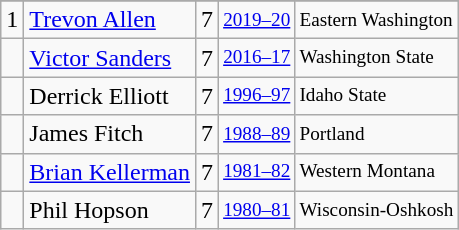<table class="wikitable">
<tr>
</tr>
<tr>
<td>1</td>
<td><a href='#'>Trevon Allen</a></td>
<td>7</td>
<td style="font-size:80%;"><a href='#'>2019–20</a></td>
<td style="font-size:80%;">Eastern Washington</td>
</tr>
<tr>
<td></td>
<td><a href='#'>Victor Sanders</a></td>
<td>7</td>
<td style="font-size:80%;"><a href='#'>2016–17</a></td>
<td style="font-size:80%;">Washington State</td>
</tr>
<tr>
<td></td>
<td>Derrick Elliott</td>
<td>7</td>
<td style="font-size:80%;"><a href='#'>1996–97</a></td>
<td style="font-size:80%;">Idaho State</td>
</tr>
<tr>
<td></td>
<td>James Fitch</td>
<td>7</td>
<td style="font-size:80%;"><a href='#'>1988–89</a></td>
<td style="font-size:80%;">Portland</td>
</tr>
<tr>
<td></td>
<td><a href='#'>Brian Kellerman</a></td>
<td>7</td>
<td style="font-size:80%;"><a href='#'>1981–82</a></td>
<td style="font-size:80%;">Western Montana</td>
</tr>
<tr>
<td></td>
<td>Phil Hopson</td>
<td>7</td>
<td style="font-size:80%;"><a href='#'>1980–81</a></td>
<td style="font-size:80%;">Wisconsin-Oshkosh</td>
</tr>
</table>
